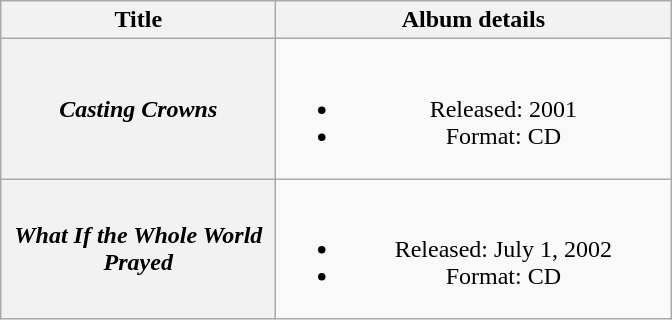<table class="wikitable plainrowheaders" style="text-align:center;">
<tr>
<th scope="col" style="width:11em;">Title</th>
<th scope="col" style="width:16em;">Album details</th>
</tr>
<tr>
<th scope="row"><em>Casting Crowns</em></th>
<td><br><ul><li>Released: 2001</li><li>Format: CD</li></ul></td>
</tr>
<tr>
<th scope="row"><em>What If the Whole World Prayed</em></th>
<td><br><ul><li>Released: July 1, 2002</li><li>Format: CD</li></ul></td>
</tr>
</table>
